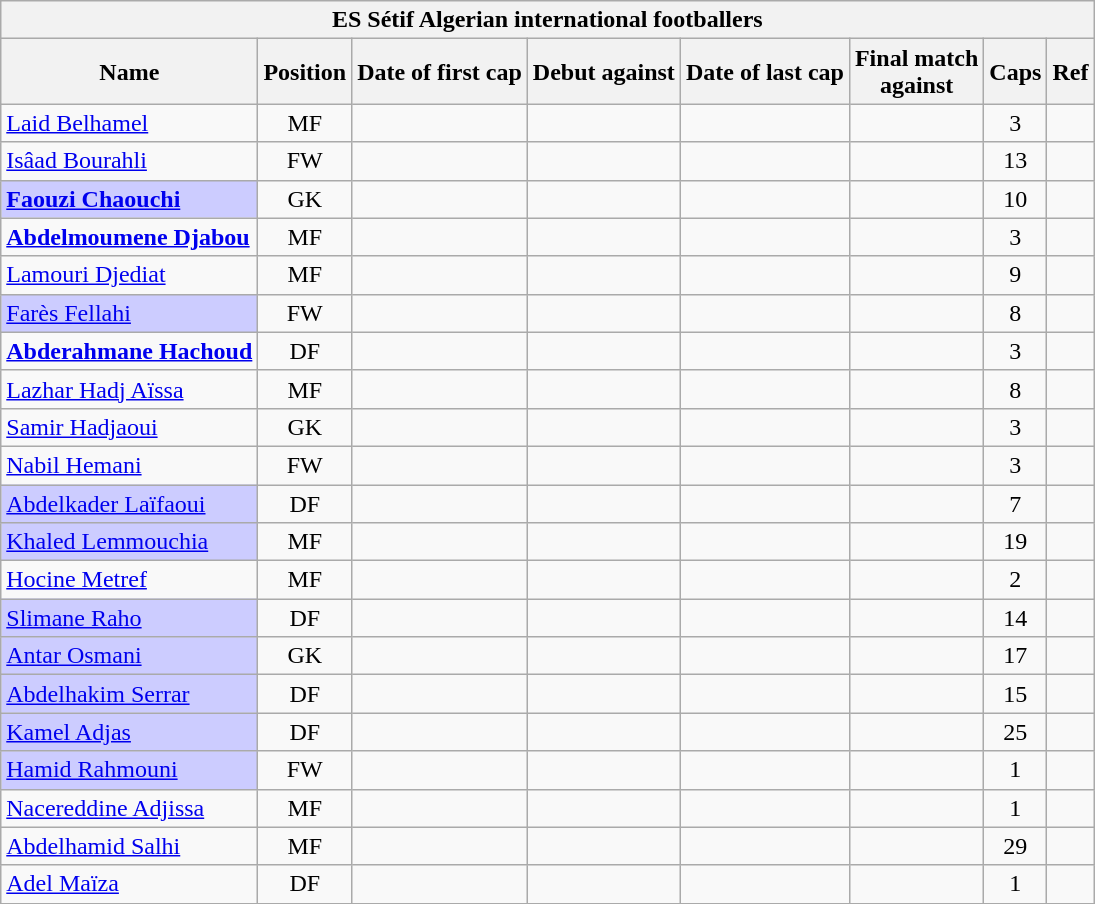<table class="wikitable plainrowheaders sortable" style="text-align: center;">
<tr>
<th colspan=8>ES Sétif Algerian international footballers</th>
</tr>
<tr>
<th scope="col">Name</th>
<th scope="col">Position</th>
<th scope="col">Date of first cap</th>
<th scope="col">Debut against</th>
<th scope="col">Date of last cap</th>
<th scope="col">Final match<br>against</th>
<th scope="col">Caps</th>
<th scope="col" class="unsortable">Ref</th>
</tr>
<tr>
<td scope="row" align="left"><a href='#'>Laid Belhamel</a></td>
<td align="center">MF</td>
<td align="center"></td>
<td align="center"></td>
<td align="center"></td>
<td align="center"></td>
<td align="center">3</td>
<td></td>
</tr>
<tr>
<td scope="row" align="left"><a href='#'>Isâad Bourahli</a></td>
<td align="center">FW</td>
<td align="center"></td>
<td align="center"></td>
<td align="center"></td>
<td align="center"></td>
<td align="center">13</td>
<td></td>
</tr>
<tr>
<td scope="row" style="background-color:#CCCCFF" align="left"><strong><a href='#'>Faouzi Chaouchi</a></strong></td>
<td align="center">GK</td>
<td align="center"></td>
<td align="center"></td>
<td align="center"></td>
<td align="center"></td>
<td align="center">10</td>
<td></td>
</tr>
<tr>
<td scope="row" align="left"><strong><a href='#'>Abdelmoumene Djabou</a></strong></td>
<td align="center">MF</td>
<td align="center"></td>
<td align="center"></td>
<td align="center"></td>
<td align="center"></td>
<td align="center">3</td>
<td></td>
</tr>
<tr>
<td scope="row" align="left"><a href='#'>Lamouri Djediat</a></td>
<td align="center">MF</td>
<td align="center"></td>
<td align="center"></td>
<td align="center"></td>
<td align="center"></td>
<td align="center">9</td>
<td></td>
</tr>
<tr>
<td scope="row" style="background-color:#CCCCFF" align="left"><a href='#'>Farès Fellahi</a></td>
<td align="center">FW</td>
<td align="center"></td>
<td align="center"></td>
<td align="center"></td>
<td align="center"></td>
<td align="center">8</td>
<td></td>
</tr>
<tr>
<td scope="row" align="left"><strong><a href='#'>Abderahmane Hachoud</a></strong></td>
<td align="center">DF</td>
<td align="center"></td>
<td align="center"></td>
<td align="center"></td>
<td align="center"></td>
<td align="center">3</td>
<td></td>
</tr>
<tr>
<td scope="row" align="left"><a href='#'>Lazhar Hadj Aïssa</a></td>
<td align="center">MF</td>
<td align="center"></td>
<td align="center"></td>
<td align="center"></td>
<td align="center"></td>
<td align="center">8</td>
<td></td>
</tr>
<tr>
<td scope="row" align="left"><a href='#'>Samir Hadjaoui</a></td>
<td align="center">GK</td>
<td align="center"></td>
<td align="center"></td>
<td align="center"></td>
<td align="center"></td>
<td align="center">3</td>
<td></td>
</tr>
<tr>
<td scope="row" align="left"><a href='#'>Nabil Hemani</a></td>
<td align="center">FW</td>
<td align="center"></td>
<td align="center"></td>
<td align="center"></td>
<td align="center"></td>
<td align="center">3</td>
<td></td>
</tr>
<tr>
<td scope="row" style="background-color:#CCCCFF" align="left"><a href='#'>Abdelkader Laïfaoui</a></td>
<td align="center">DF</td>
<td align="center"></td>
<td align="center"></td>
<td align="center"></td>
<td align="center"></td>
<td align="center">7</td>
<td></td>
</tr>
<tr>
<td scope="row" style="background-color:#CCCCFF" align="left"><a href='#'>Khaled Lemmouchia</a></td>
<td align="center">MF</td>
<td align="center"></td>
<td align="center"></td>
<td align="center"></td>
<td align="center"></td>
<td align="center">19</td>
<td></td>
</tr>
<tr>
<td scope="row" align="left"><a href='#'>Hocine Metref</a></td>
<td align="center">MF</td>
<td align="center"></td>
<td align="center"></td>
<td align="center"></td>
<td align="center"></td>
<td align="center">2</td>
<td></td>
</tr>
<tr>
<td scope="row" style="background-color:#CCCCFF" align="left"><a href='#'>Slimane Raho</a></td>
<td align="center">DF</td>
<td align="center"></td>
<td align="center"></td>
<td align="center"></td>
<td align="center"></td>
<td align="center">14</td>
<td></td>
</tr>
<tr>
<td scope="row" style="background-color:#CCCCFF" align="left"><a href='#'>Antar Osmani</a></td>
<td align="center">GK</td>
<td align="center"></td>
<td align="center"></td>
<td align="center"></td>
<td align="center"></td>
<td align="center">17</td>
<td></td>
</tr>
<tr>
<td scope="row" style="background-color:#CCCCFF" align="left"><a href='#'>Abdelhakim Serrar</a></td>
<td align="center">DF</td>
<td align="center"></td>
<td align="center"></td>
<td align="center"></td>
<td align="center"></td>
<td align="center">15</td>
<td></td>
</tr>
<tr>
<td scope="row" style="background-color:#CCCCFF" align="left"><a href='#'>Kamel Adjas</a></td>
<td align="center">DF</td>
<td align="center"></td>
<td align="center"></td>
<td align="center"></td>
<td align="center"></td>
<td align="center">25</td>
<td></td>
</tr>
<tr>
<td scope="row" style="background-color:#CCCCFF" align="left"><a href='#'>Hamid Rahmouni</a></td>
<td align="center">FW</td>
<td align="center"></td>
<td align="center"></td>
<td align="center"></td>
<td align="center"></td>
<td align="center">1</td>
<td></td>
</tr>
<tr>
<td scope="row" align="left"><a href='#'>Nacereddine Adjissa</a></td>
<td align="center">MF</td>
<td align="center"></td>
<td align="center"></td>
<td align="center"></td>
<td align="center"></td>
<td align="center">1</td>
<td></td>
</tr>
<tr>
<td scope="row" align="left"><a href='#'>Abdelhamid Salhi</a></td>
<td align="center">MF</td>
<td align="center"></td>
<td align="center"></td>
<td align="center"></td>
<td align="center"></td>
<td align="center">29</td>
<td></td>
</tr>
<tr>
<td scope="row" align="left"><a href='#'>Adel Maïza</a></td>
<td align="center">DF</td>
<td align="center"></td>
<td align="center"></td>
<td align="center"></td>
<td align="center"></td>
<td align="center">1</td>
<td></td>
</tr>
<tr>
</tr>
</table>
